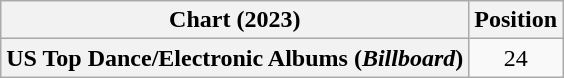<table class="wikitable plainrowheaders" style="text-align:center">
<tr>
<th scope="col">Chart (2023)</th>
<th scope="col">Position</th>
</tr>
<tr>
<th scope="row">US Top Dance/Electronic Albums (<em>Billboard</em>)</th>
<td>24</td>
</tr>
</table>
